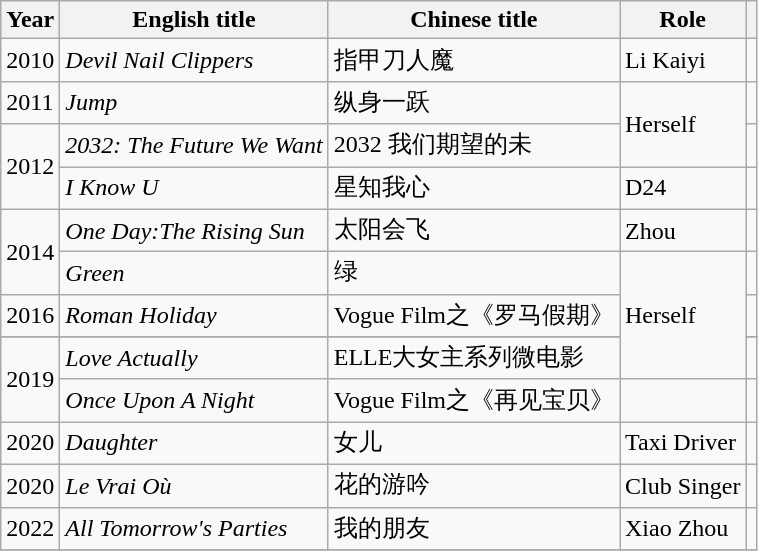<table class="wikitable sortable">
<tr>
<th>Year</th>
<th>English title</th>
<th>Chinese title</th>
<th>Role</th>
<th class="unsortable"></th>
</tr>
<tr>
<td>2010</td>
<td><em>Devil Nail Clippers</em></td>
<td>指甲刀人魔</td>
<td>Li Kaiyi</td>
<td></td>
</tr>
<tr>
<td>2011</td>
<td><em>Jump</em></td>
<td>纵身一跃</td>
<td rowspan="2">Herself</td>
<td></td>
</tr>
<tr>
<td rowspan=2>2012</td>
<td><em>2032: The Future We Want</em></td>
<td>2032 我们期望的未</td>
<td></td>
</tr>
<tr>
<td><em>I Know U</em></td>
<td>星知我心</td>
<td>D24</td>
<td></td>
</tr>
<tr>
<td rowspan=2>2014</td>
<td><em>One Day:The Rising Sun</em></td>
<td>太阳会飞</td>
<td>Zhou</td>
<td></td>
</tr>
<tr>
<td><em>Green</em></td>
<td>绿</td>
<td rowspan="4">Herself</td>
<td></td>
</tr>
<tr>
<td>2016</td>
<td><em>Roman Holiday</em></td>
<td>Vogue Film之《罗马假期》</td>
<td></td>
</tr>
<tr>
</tr>
<tr>
<td rowspan=2>2019</td>
<td><em>Love Actually</em></td>
<td>ELLE大女主系列微电影</td>
<td></td>
</tr>
<tr>
<td><em>Once Upon A Night</em></td>
<td>Vogue Film之《再见宝贝》</td>
<td></td>
</tr>
<tr>
<td>2020</td>
<td><em>Daughter</em></td>
<td>女儿</td>
<td>Taxi Driver</td>
<td></td>
</tr>
<tr>
<td>2020</td>
<td><em>Le Vrai Où</em></td>
<td>花的游吟</td>
<td>Club Singer</td>
<td></td>
</tr>
<tr>
<td>2022</td>
<td><em>All Tomorrow's Parties</em></td>
<td>我的朋友</td>
<td>Xiao Zhou</td>
<td></td>
</tr>
<tr>
</tr>
</table>
